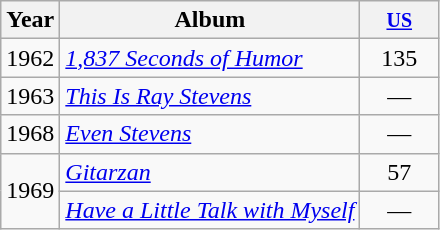<table class="wikitable">
<tr>
<th>Year</th>
<th>Album</th>
<th width="45"><small><a href='#'>US</a></small></th>
</tr>
<tr>
<td>1962</td>
<td><em><a href='#'>1,837 Seconds of Humor</a></em></td>
<td align="center">135</td>
</tr>
<tr>
<td rowspan="1">1963</td>
<td><em><a href='#'>This Is Ray Stevens</a></em></td>
<td align="center">—</td>
</tr>
<tr>
<td rowspan="1">1968</td>
<td><em><a href='#'>Even Stevens</a></em></td>
<td align="center">—</td>
</tr>
<tr>
<td rowspan="2">1969</td>
<td><em><a href='#'>Gitarzan</a></em></td>
<td align="center">57</td>
</tr>
<tr>
<td><em><a href='#'>Have a Little Talk with Myself</a></em></td>
<td align="center">—</td>
</tr>
</table>
